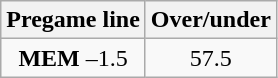<table class="wikitable">
<tr align="center">
<th style=>Pregame line</th>
<th style=>Over/under</th>
</tr>
<tr align="center">
<td><strong>MEM</strong> –1.5</td>
<td>57.5</td>
</tr>
</table>
